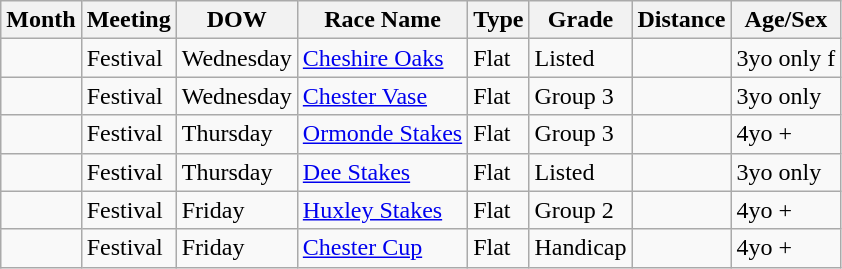<table class = "wikitable sortable">
<tr>
<th>Month</th>
<th>Meeting</th>
<th>DOW</th>
<th>Race Name</th>
<th>Type</th>
<th>Grade</th>
<th>Distance</th>
<th>Age/Sex</th>
</tr>
<tr>
<td></td>
<td>Festival</td>
<td>Wednesday</td>
<td><a href='#'>Cheshire Oaks</a></td>
<td>Flat</td>
<td>Listed</td>
<td></td>
<td>3yo only f</td>
</tr>
<tr>
<td></td>
<td>Festival</td>
<td>Wednesday</td>
<td><a href='#'>Chester Vase</a></td>
<td>Flat</td>
<td>Group 3</td>
<td></td>
<td>3yo only</td>
</tr>
<tr>
<td></td>
<td>Festival</td>
<td>Thursday</td>
<td><a href='#'>Ormonde Stakes</a></td>
<td>Flat</td>
<td>Group 3</td>
<td></td>
<td>4yo +</td>
</tr>
<tr>
<td></td>
<td>Festival</td>
<td>Thursday</td>
<td><a href='#'>Dee Stakes</a></td>
<td>Flat</td>
<td>Listed</td>
<td></td>
<td>3yo only</td>
</tr>
<tr>
<td></td>
<td>Festival</td>
<td>Friday</td>
<td><a href='#'>Huxley Stakes</a></td>
<td>Flat</td>
<td>Group 2</td>
<td></td>
<td>4yo +</td>
</tr>
<tr>
<td></td>
<td>Festival</td>
<td>Friday</td>
<td><a href='#'>Chester Cup</a></td>
<td>Flat</td>
<td>Handicap</td>
<td></td>
<td>4yo +</td>
</tr>
</table>
